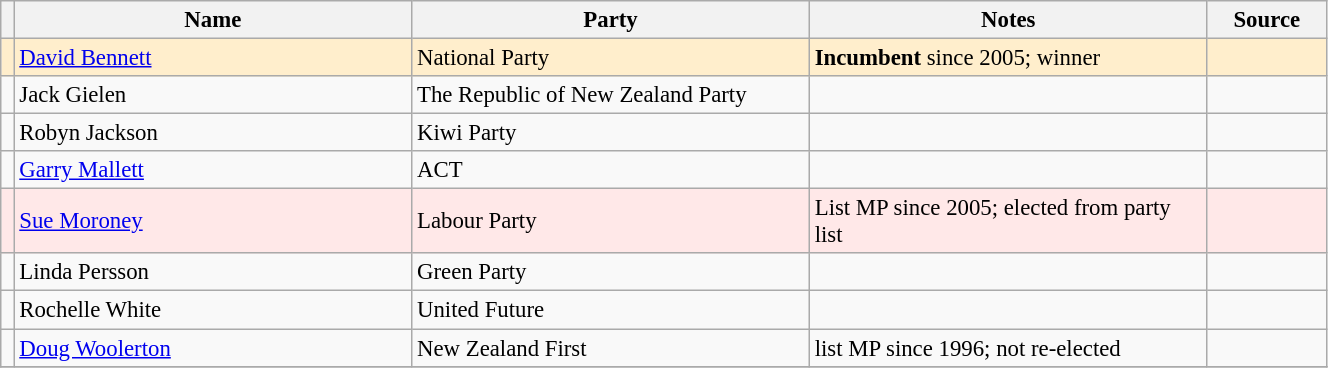<table class="wikitable" width="70%" style="font-size:95%;">
<tr>
<th width=1%></th>
<th width=30%>Name</th>
<th width=30%>Party</th>
<th width=30%>Notes</th>
<th width=9%>Source</th>
</tr>
<tr ---- bgcolor=#FFEECC>
<td bgcolor=></td>
<td><a href='#'>David Bennett</a></td>
<td>National Party</td>
<td><strong>Incumbent</strong> since 2005; winner</td>
<td></td>
</tr>
<tr -->
<td bgcolor=></td>
<td>Jack Gielen</td>
<td>The Republic of New Zealand Party</td>
<td></td>
<td></td>
</tr>
<tr -->
<td bgcolor=></td>
<td>Robyn Jackson</td>
<td>Kiwi Party</td>
<td></td>
<td></td>
</tr>
<tr -->
<td bgcolor=></td>
<td><a href='#'>Garry Mallett</a></td>
<td>ACT</td>
<td></td>
<td></td>
</tr>
<tr ---- bgcolor=#FFE8E8>
<td bgcolor=></td>
<td><a href='#'>Sue Moroney</a></td>
<td>Labour Party</td>
<td>List MP since 2005; elected from party list</td>
<td></td>
</tr>
<tr -->
<td bgcolor=></td>
<td>Linda Persson</td>
<td>Green Party</td>
<td></td>
<td></td>
</tr>
<tr -->
<td bgcolor=></td>
<td>Rochelle White</td>
<td>United Future</td>
<td></td>
<td></td>
</tr>
<tr -->
<td bgcolor=></td>
<td><a href='#'>Doug Woolerton</a></td>
<td>New Zealand First</td>
<td>list MP since 1996; not re-elected</td>
<td></td>
</tr>
<tr -->
</tr>
</table>
